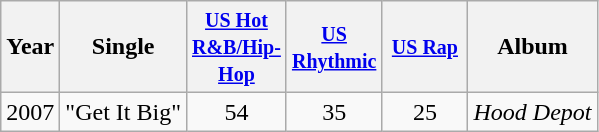<table class="wikitable">
<tr>
<th>Year</th>
<th>Single</th>
<th width=50><small><a href='#'>US Hot R&B/Hip-Hop</a></small></th>
<th width=50><small><a href='#'>US Rhythmic</a></small></th>
<th width=50><small><a href='#'>US Rap</a></small></th>
<th>Album</th>
</tr>
<tr>
<td>2007</td>
<td>"Get It Big"</td>
<td align="center">54</td>
<td align="center">35</td>
<td align="center">25</td>
<td><em>Hood Depot</em></td>
</tr>
</table>
